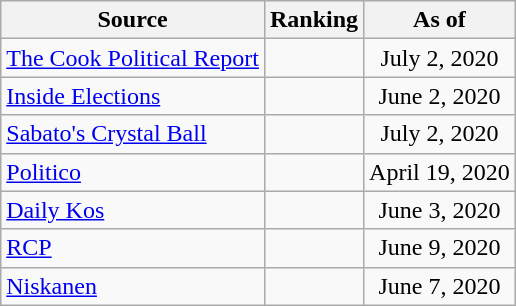<table class="wikitable" style="text-align:center">
<tr>
<th>Source</th>
<th>Ranking</th>
<th>As of</th>
</tr>
<tr>
<td align=left><a href='#'>The Cook Political Report</a></td>
<td></td>
<td>July 2, 2020</td>
</tr>
<tr>
<td align=left><a href='#'>Inside Elections</a></td>
<td></td>
<td>June 2, 2020</td>
</tr>
<tr>
<td align=left><a href='#'>Sabato's Crystal Ball</a></td>
<td></td>
<td>July 2, 2020</td>
</tr>
<tr>
<td align="left"><a href='#'>Politico</a></td>
<td></td>
<td>April 19, 2020</td>
</tr>
<tr>
<td align="left"><a href='#'>Daily Kos</a></td>
<td></td>
<td>June 3, 2020</td>
</tr>
<tr>
<td align="left"><a href='#'>RCP</a></td>
<td></td>
<td>June 9, 2020</td>
</tr>
<tr>
<td align="left"><a href='#'>Niskanen</a></td>
<td></td>
<td>June 7, 2020</td>
</tr>
</table>
